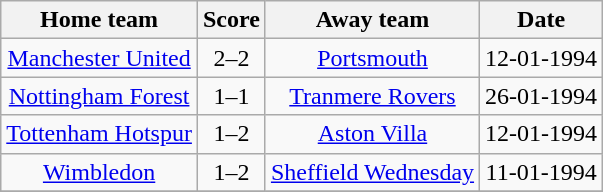<table class="wikitable" style="text-align: center">
<tr>
<th>Home team</th>
<th>Score</th>
<th>Away team</th>
<th>Date</th>
</tr>
<tr>
<td><a href='#'>Manchester United</a></td>
<td>2–2</td>
<td><a href='#'>Portsmouth</a></td>
<td>12-01-1994</td>
</tr>
<tr>
<td><a href='#'>Nottingham Forest</a></td>
<td>1–1</td>
<td><a href='#'>Tranmere Rovers</a></td>
<td>26-01-1994</td>
</tr>
<tr>
<td><a href='#'>Tottenham Hotspur</a></td>
<td>1–2</td>
<td><a href='#'>Aston Villa</a></td>
<td>12-01-1994</td>
</tr>
<tr>
<td><a href='#'>Wimbledon</a></td>
<td>1–2</td>
<td><a href='#'>Sheffield Wednesday</a></td>
<td>11-01-1994</td>
</tr>
<tr>
</tr>
</table>
